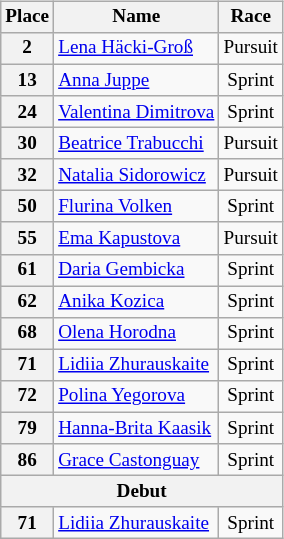<table class="wikitable plainrowheaders" style="font-size:80%; text-align:center; display:inline-table;">
<tr>
<th>Place</th>
<th>Name</th>
<th>Race</th>
</tr>
<tr>
<th>2</th>
<td style="text-align:left"> <a href='#'>Lena Häcki-Groß</a></td>
<td>Pursuit</td>
</tr>
<tr>
<th>13</th>
<td style="text-align:left"> <a href='#'>Anna Juppe</a></td>
<td>Sprint</td>
</tr>
<tr>
<th>24</th>
<td style="text-align:left"> <a href='#'>Valentina Dimitrova</a></td>
<td>Sprint</td>
</tr>
<tr>
<th>30</th>
<td style="text-align:left"> <a href='#'>Beatrice Trabucchi</a></td>
<td>Pursuit</td>
</tr>
<tr>
<th>32</th>
<td style="text-align:left"> <a href='#'>Natalia Sidorowicz</a></td>
<td>Pursuit</td>
</tr>
<tr>
<th>50</th>
<td style="text-align:left"> <a href='#'>Flurina Volken</a></td>
<td>Sprint</td>
</tr>
<tr>
<th>55</th>
<td style="text-align:left"> <a href='#'>Ema Kapustova</a></td>
<td>Pursuit</td>
</tr>
<tr>
<th>61</th>
<td style="text-align:left"> <a href='#'>Daria Gembicka</a></td>
<td>Sprint</td>
</tr>
<tr>
<th>62</th>
<td style="text-align:left"> <a href='#'>Anika Kozica</a></td>
<td>Sprint</td>
</tr>
<tr>
<th>68</th>
<td style="text-align:left"> <a href='#'>Olena Horodna</a></td>
<td>Sprint</td>
</tr>
<tr>
<th>71</th>
<td style="text-align:left"> <a href='#'>Lidiia Zhurauskaite</a></td>
<td>Sprint</td>
</tr>
<tr>
<th>72</th>
<td style="text-align:left"> <a href='#'>Polina Yegorova</a></td>
<td>Sprint</td>
</tr>
<tr>
<th>79</th>
<td style="text-align:left"> <a href='#'>Hanna-Brita Kaasik</a></td>
<td>Sprint</td>
</tr>
<tr>
<th>86</th>
<td style="text-align:left"> <a href='#'>Grace Castonguay</a></td>
<td>Sprint</td>
</tr>
<tr>
<th colspan=4>Debut</th>
</tr>
<tr>
<th>71</th>
<td style="text-align:left"> <a href='#'>Lidiia Zhurauskaite</a></td>
<td>Sprint</td>
</tr>
</table>
